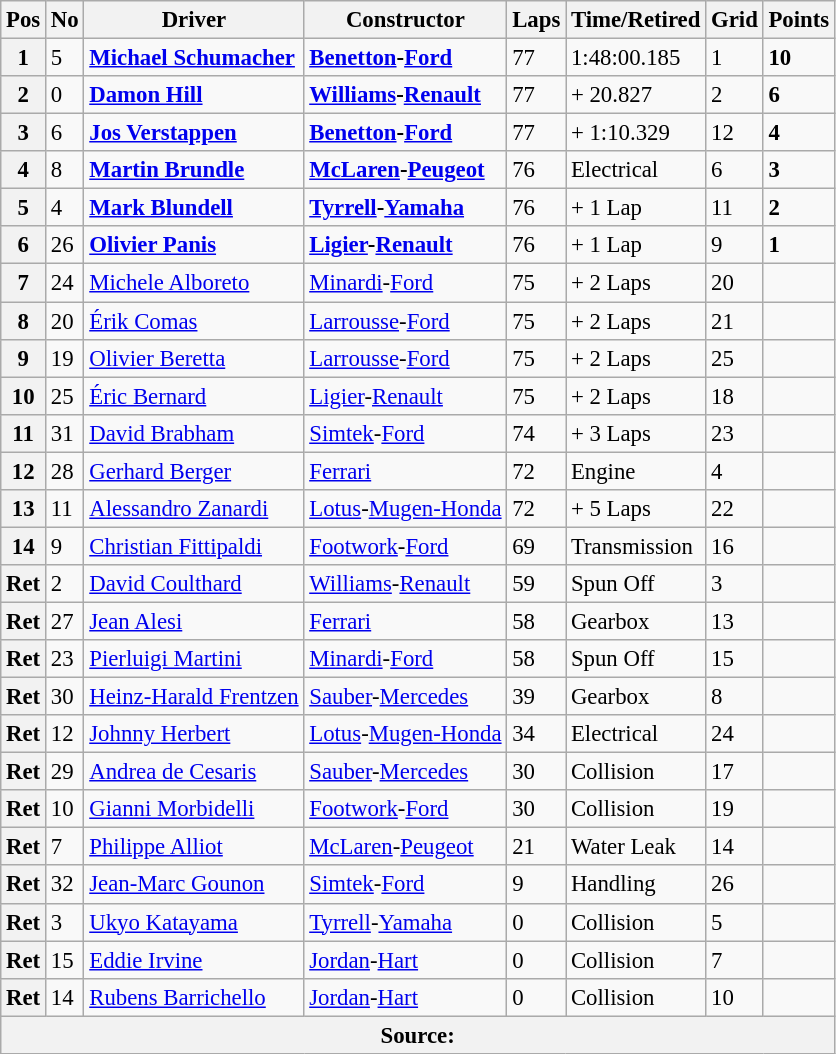<table class="wikitable" style="font-size: 95%;">
<tr>
<th>Pos</th>
<th>No</th>
<th>Driver</th>
<th>Constructor</th>
<th>Laps</th>
<th>Time/Retired</th>
<th>Grid</th>
<th>Points</th>
</tr>
<tr>
<th>1</th>
<td>5</td>
<td> <strong><a href='#'>Michael Schumacher</a></strong></td>
<td><strong><a href='#'>Benetton</a>-<a href='#'>Ford</a></strong></td>
<td>77</td>
<td>1:48:00.185</td>
<td>1</td>
<td><strong>10</strong></td>
</tr>
<tr>
<th>2</th>
<td>0</td>
<td> <strong><a href='#'>Damon Hill</a></strong></td>
<td><strong><a href='#'>Williams</a>-<a href='#'>Renault</a></strong></td>
<td>77</td>
<td>+ 20.827</td>
<td>2</td>
<td><strong>6</strong></td>
</tr>
<tr>
<th>3</th>
<td>6</td>
<td> <strong><a href='#'>Jos Verstappen</a></strong></td>
<td><strong><a href='#'>Benetton</a>-<a href='#'>Ford</a></strong></td>
<td>77</td>
<td>+ 1:10.329</td>
<td>12</td>
<td><strong>4</strong></td>
</tr>
<tr>
<th>4</th>
<td>8</td>
<td> <strong><a href='#'>Martin Brundle</a></strong></td>
<td><strong><a href='#'>McLaren</a>-<a href='#'>Peugeot</a></strong></td>
<td>76</td>
<td>Electrical</td>
<td>6</td>
<td><strong>3</strong></td>
</tr>
<tr>
<th>5</th>
<td>4</td>
<td> <strong><a href='#'>Mark Blundell</a></strong></td>
<td><strong><a href='#'>Tyrrell</a>-<a href='#'>Yamaha</a></strong></td>
<td>76</td>
<td>+ 1 Lap</td>
<td>11</td>
<td><strong>2</strong></td>
</tr>
<tr>
<th>6</th>
<td>26</td>
<td> <strong><a href='#'>Olivier Panis</a></strong></td>
<td><strong><a href='#'>Ligier</a>-<a href='#'>Renault</a></strong></td>
<td>76</td>
<td>+ 1 Lap</td>
<td>9</td>
<td><strong>1</strong></td>
</tr>
<tr>
<th>7</th>
<td>24</td>
<td> <a href='#'>Michele Alboreto</a></td>
<td><a href='#'>Minardi</a>-<a href='#'>Ford</a></td>
<td>75</td>
<td>+ 2 Laps</td>
<td>20</td>
<td> </td>
</tr>
<tr>
<th>8</th>
<td>20</td>
<td> <a href='#'>Érik Comas</a></td>
<td><a href='#'>Larrousse</a>-<a href='#'>Ford</a></td>
<td>75</td>
<td>+ 2 Laps</td>
<td>21</td>
<td> </td>
</tr>
<tr>
<th>9</th>
<td>19</td>
<td> <a href='#'>Olivier Beretta</a></td>
<td><a href='#'>Larrousse</a>-<a href='#'>Ford</a></td>
<td>75</td>
<td>+ 2 Laps</td>
<td>25</td>
<td> </td>
</tr>
<tr>
<th>10</th>
<td>25</td>
<td> <a href='#'>Éric Bernard</a></td>
<td><a href='#'>Ligier</a>-<a href='#'>Renault</a></td>
<td>75</td>
<td>+ 2 Laps</td>
<td>18</td>
<td> </td>
</tr>
<tr>
<th>11</th>
<td>31</td>
<td> <a href='#'>David Brabham</a></td>
<td><a href='#'>Simtek</a>-<a href='#'>Ford</a></td>
<td>74</td>
<td>+ 3 Laps</td>
<td>23</td>
<td> </td>
</tr>
<tr>
<th>12</th>
<td>28</td>
<td> <a href='#'>Gerhard Berger</a></td>
<td><a href='#'>Ferrari</a></td>
<td>72</td>
<td>Engine</td>
<td>4</td>
<td> </td>
</tr>
<tr>
<th>13</th>
<td>11</td>
<td> <a href='#'>Alessandro Zanardi</a></td>
<td><a href='#'>Lotus</a>-<a href='#'>Mugen-Honda</a></td>
<td>72</td>
<td>+ 5 Laps</td>
<td>22</td>
<td> </td>
</tr>
<tr>
<th>14</th>
<td>9</td>
<td> <a href='#'>Christian Fittipaldi</a></td>
<td><a href='#'>Footwork</a>-<a href='#'>Ford</a></td>
<td>69</td>
<td>Transmission</td>
<td>16</td>
<td> </td>
</tr>
<tr>
<th>Ret</th>
<td>2</td>
<td> <a href='#'>David Coulthard</a></td>
<td><a href='#'>Williams</a>-<a href='#'>Renault</a></td>
<td>59</td>
<td>Spun Off</td>
<td>3</td>
<td> </td>
</tr>
<tr>
<th>Ret</th>
<td>27</td>
<td> <a href='#'>Jean Alesi</a></td>
<td><a href='#'>Ferrari</a></td>
<td>58</td>
<td>Gearbox</td>
<td>13</td>
<td> </td>
</tr>
<tr>
<th>Ret</th>
<td>23</td>
<td> <a href='#'>Pierluigi Martini</a></td>
<td><a href='#'>Minardi</a>-<a href='#'>Ford</a></td>
<td>58</td>
<td>Spun Off</td>
<td>15</td>
<td> </td>
</tr>
<tr>
<th>Ret</th>
<td>30</td>
<td> <a href='#'>Heinz-Harald Frentzen</a></td>
<td><a href='#'>Sauber</a>-<a href='#'>Mercedes</a></td>
<td>39</td>
<td>Gearbox</td>
<td>8</td>
<td> </td>
</tr>
<tr>
<th>Ret</th>
<td>12</td>
<td> <a href='#'>Johnny Herbert</a></td>
<td><a href='#'>Lotus</a>-<a href='#'>Mugen-Honda</a></td>
<td>34</td>
<td>Electrical</td>
<td>24</td>
<td> </td>
</tr>
<tr>
<th>Ret</th>
<td>29</td>
<td> <a href='#'>Andrea de Cesaris</a></td>
<td><a href='#'>Sauber</a>-<a href='#'>Mercedes</a></td>
<td>30</td>
<td>Collision</td>
<td>17</td>
<td> </td>
</tr>
<tr>
<th>Ret</th>
<td>10</td>
<td> <a href='#'>Gianni Morbidelli</a></td>
<td><a href='#'>Footwork</a>-<a href='#'>Ford</a></td>
<td>30</td>
<td>Collision</td>
<td>19</td>
<td> </td>
</tr>
<tr>
<th>Ret</th>
<td>7</td>
<td> <a href='#'>Philippe Alliot</a></td>
<td><a href='#'>McLaren</a>-<a href='#'>Peugeot</a></td>
<td>21</td>
<td>Water Leak</td>
<td>14</td>
<td> </td>
</tr>
<tr>
<th>Ret</th>
<td>32</td>
<td> <a href='#'>Jean-Marc Gounon</a></td>
<td><a href='#'>Simtek</a>-<a href='#'>Ford</a></td>
<td>9</td>
<td>Handling</td>
<td>26</td>
<td> </td>
</tr>
<tr>
<th>Ret</th>
<td>3</td>
<td> <a href='#'>Ukyo Katayama</a></td>
<td><a href='#'>Tyrrell</a>-<a href='#'>Yamaha</a></td>
<td>0</td>
<td>Collision</td>
<td>5</td>
<td> </td>
</tr>
<tr>
<th>Ret</th>
<td>15</td>
<td> <a href='#'>Eddie Irvine</a></td>
<td><a href='#'>Jordan</a>-<a href='#'>Hart</a></td>
<td>0</td>
<td>Collision</td>
<td>7</td>
<td> </td>
</tr>
<tr>
<th>Ret</th>
<td>14</td>
<td> <a href='#'>Rubens Barrichello</a></td>
<td><a href='#'>Jordan</a>-<a href='#'>Hart</a></td>
<td>0</td>
<td>Collision</td>
<td>10</td>
<td> </td>
</tr>
<tr>
<th colspan="8">Source:</th>
</tr>
</table>
